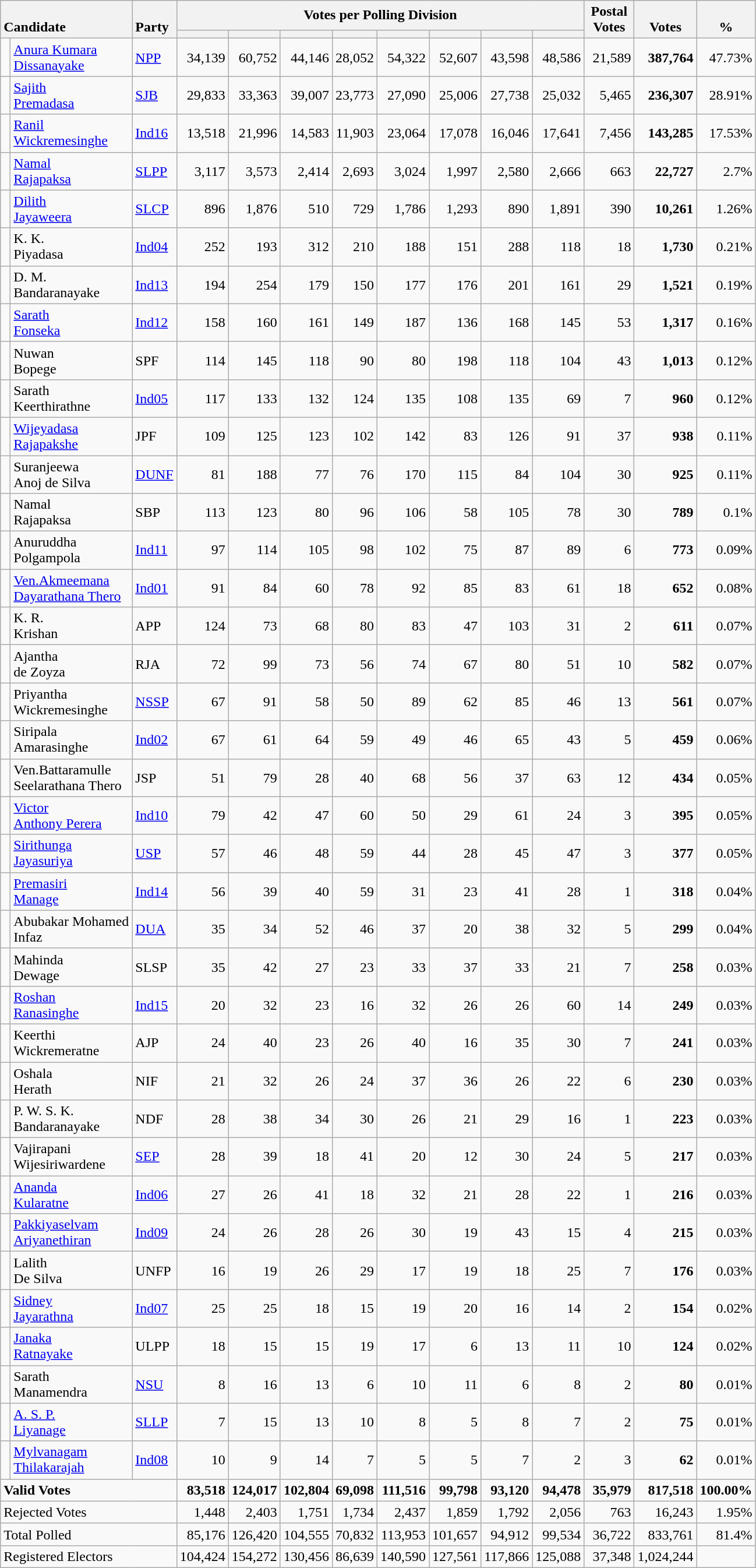<table class="wikitable" style="text-align:right;">
<tr>
<th style="text-align:left; vertical-align:bottom;" rowspan="2" colspan="2">Candidate</th>
<th rowspan="2" style="vertical-align:bottom; text-align:left; width:40px;">Party</th>
<th colspan=8>Votes per Polling Division</th>
<th rowspan="2" style="vertical-align:bottom; text-align:center; width:50px;">Postal<br>Votes</th>
<th rowspan="2" style="vertical-align:bottom; text-align:center; width:50px;">Votes</th>
<th rowspan="2" style="vertical-align:bottom; text-align:center; width:50px;">%</th>
</tr>
<tr>
<th></th>
<th></th>
<th></th>
<th></th>
<th></th>
<th></th>
<th></th>
<th></th>
</tr>
<tr>
<td bgcolor=> </td>
<td align=left><a href='#'>Anura Kumara<br>Dissanayake</a></td>
<td align=left><a href='#'>NPP</a></td>
<td>34,139</td>
<td>60,752</td>
<td>44,146</td>
<td>28,052</td>
<td>54,322</td>
<td>52,607</td>
<td>43,598</td>
<td>48,586</td>
<td>21,589</td>
<td><strong>387,764</strong></td>
<td>47.73%</td>
</tr>
<tr>
<td bgcolor=> </td>
<td align=left><a href='#'>Sajith<br>Premadasa</a></td>
<td align=left><a href='#'>SJB</a></td>
<td>29,833</td>
<td>33,363</td>
<td>39,007</td>
<td>23,773</td>
<td>27,090</td>
<td>25,006</td>
<td>27,738</td>
<td>25,032</td>
<td>5,465</td>
<td><strong>236,307</strong></td>
<td>28.91%</td>
</tr>
<tr>
<td bgcolor=> </td>
<td align=left><a href='#'>Ranil<br>Wickremesinghe</a></td>
<td align=left><a href='#'>Ind16</a></td>
<td>13,518</td>
<td>21,996</td>
<td>14,583</td>
<td>11,903</td>
<td>23,064</td>
<td>17,078</td>
<td>16,046</td>
<td>17,641</td>
<td>7,456</td>
<td><strong>143,285</strong></td>
<td>17.53%</td>
</tr>
<tr>
<td bgcolor=> </td>
<td align=left><a href='#'>Namal<br>Rajapaksa</a></td>
<td align=left><a href='#'>SLPP</a></td>
<td>3,117</td>
<td>3,573</td>
<td>2,414</td>
<td>2,693</td>
<td>3,024</td>
<td>1,997</td>
<td>2,580</td>
<td>2,666</td>
<td>663</td>
<td><strong>22,727</strong></td>
<td>2.7%</td>
</tr>
<tr>
<td bgcolor=> </td>
<td align=left><a href='#'>Dilith<br>Jayaweera</a></td>
<td align=left><a href='#'>SLCP</a></td>
<td>896</td>
<td>1,876</td>
<td>510</td>
<td>729</td>
<td>1,786</td>
<td>1,293</td>
<td>890</td>
<td>1,891</td>
<td>390</td>
<td><strong>10,261</strong></td>
<td>1.26%</td>
</tr>
<tr>
<td bgcolor=> </td>
<td align=left>K. K.<br>Piyadasa</td>
<td align=left><a href='#'>Ind04</a></td>
<td>252</td>
<td>193</td>
<td>312</td>
<td>210</td>
<td>188</td>
<td>151</td>
<td>288</td>
<td>118</td>
<td>18</td>
<td><strong>1,730</strong></td>
<td>0.21%</td>
</tr>
<tr>
<td bgcolor=> </td>
<td align=left>D. M.<br>Bandaranayake</td>
<td align=left><a href='#'>Ind13</a></td>
<td>194</td>
<td>254</td>
<td>179</td>
<td>150</td>
<td>177</td>
<td>176</td>
<td>201</td>
<td>161</td>
<td>29</td>
<td><strong>1,521</strong></td>
<td>0.19%</td>
</tr>
<tr>
<td bgcolor=> </td>
<td align=left><a href='#'>Sarath<br>Fonseka</a></td>
<td align=left><a href='#'>Ind12</a></td>
<td>158</td>
<td>160</td>
<td>161</td>
<td>149</td>
<td>187</td>
<td>136</td>
<td>168</td>
<td>145</td>
<td>53</td>
<td><strong>1,317</strong></td>
<td>0.16%</td>
</tr>
<tr>
<td bgcolor=> </td>
<td align=left>Nuwan<br>Bopege</td>
<td align=left>SPF</td>
<td>114</td>
<td>145</td>
<td>118</td>
<td>90</td>
<td>80</td>
<td>198</td>
<td>118</td>
<td>104</td>
<td>43</td>
<td><strong>1,013</strong></td>
<td>0.12%</td>
</tr>
<tr>
<td bgcolor=> </td>
<td align=left>Sarath<br>Keerthirathne</td>
<td align=left><a href='#'>Ind05</a></td>
<td>117</td>
<td>133</td>
<td>132</td>
<td>124</td>
<td>135</td>
<td>108</td>
<td>135</td>
<td>69</td>
<td>7</td>
<td><strong>960</strong></td>
<td>0.12%</td>
</tr>
<tr>
<td bgcolor=> </td>
<td align=left><a href='#'>Wijeyadasa<br>Rajapakshe</a></td>
<td align=left>JPF</td>
<td>109</td>
<td>125</td>
<td>123</td>
<td>102</td>
<td>142</td>
<td>83</td>
<td>126</td>
<td>91</td>
<td>37</td>
<td><strong>938</strong></td>
<td>0.11%</td>
</tr>
<tr>
<td bgcolor=> </td>
<td align=left>Suranjeewa<br>Anoj de Silva</td>
<td align=left><a href='#'>DUNF</a></td>
<td>81</td>
<td>188</td>
<td>77</td>
<td>76</td>
<td>170</td>
<td>115</td>
<td>84</td>
<td>104</td>
<td>30</td>
<td><strong>925</strong></td>
<td>0.11%</td>
</tr>
<tr>
<td bgcolor=> </td>
<td align=left>Namal<br>Rajapaksa</td>
<td align=left>SBP</td>
<td>113</td>
<td>123</td>
<td>80</td>
<td>96</td>
<td>106</td>
<td>58</td>
<td>105</td>
<td>78</td>
<td>30</td>
<td><strong>789</strong></td>
<td>0.1%</td>
</tr>
<tr>
<td bgcolor=> </td>
<td align=left>Anuruddha<br>Polgampola</td>
<td align=left><a href='#'>Ind11</a></td>
<td>97</td>
<td>114</td>
<td>105</td>
<td>98</td>
<td>102</td>
<td>75</td>
<td>87</td>
<td>89</td>
<td>6</td>
<td><strong>773</strong></td>
<td>0.09%</td>
</tr>
<tr>
<td bgcolor=> </td>
<td align=left><a href='#'>Ven.Akmeemana<br>Dayarathana Thero</a></td>
<td align=left><a href='#'>Ind01</a></td>
<td>91</td>
<td>84</td>
<td>60</td>
<td>78</td>
<td>92</td>
<td>85</td>
<td>83</td>
<td>61</td>
<td>18</td>
<td><strong>652</strong></td>
<td>0.08%</td>
</tr>
<tr>
<td bgcolor=> </td>
<td align=left>K. R.<br>Krishan</td>
<td align=left>APP</td>
<td>124</td>
<td>73</td>
<td>68</td>
<td>80</td>
<td>83</td>
<td>47</td>
<td>103</td>
<td>31</td>
<td>2</td>
<td><strong>611</strong></td>
<td>0.07%</td>
</tr>
<tr>
<td bgcolor=> </td>
<td align=left>Ajantha<br>de Zoyza</td>
<td align=left>RJA</td>
<td>72</td>
<td>99</td>
<td>73</td>
<td>56</td>
<td>74</td>
<td>67</td>
<td>80</td>
<td>51</td>
<td>10</td>
<td><strong>582</strong></td>
<td>0.07%</td>
</tr>
<tr>
<td bgcolor=> </td>
<td align=left>Priyantha<br>Wickremesinghe</td>
<td align=left><a href='#'>NSSP</a></td>
<td>67</td>
<td>91</td>
<td>58</td>
<td>50</td>
<td>89</td>
<td>62</td>
<td>85</td>
<td>46</td>
<td>13</td>
<td><strong>561</strong></td>
<td>0.07%</td>
</tr>
<tr>
<td bgcolor=> </td>
<td align=left>Siripala<br>Amarasinghe</td>
<td align=left><a href='#'>Ind02</a></td>
<td>67</td>
<td>61</td>
<td>64</td>
<td>59</td>
<td>49</td>
<td>46</td>
<td>65</td>
<td>43</td>
<td>5</td>
<td><strong>459</strong></td>
<td>0.06%</td>
</tr>
<tr>
<td bgcolor=> </td>
<td align=left>Ven.Battaramulle<br>Seelarathana Thero</td>
<td align=left>JSP</td>
<td>51</td>
<td>79</td>
<td>28</td>
<td>40</td>
<td>68</td>
<td>56</td>
<td>37</td>
<td>63</td>
<td>12</td>
<td><strong>434</strong></td>
<td>0.05%</td>
</tr>
<tr>
<td bgcolor=> </td>
<td align=left><a href='#'>Victor<br>Anthony Perera</a></td>
<td align=left><a href='#'>Ind10</a></td>
<td>79</td>
<td>42</td>
<td>47</td>
<td>60</td>
<td>50</td>
<td>29</td>
<td>61</td>
<td>24</td>
<td>3</td>
<td><strong>395</strong></td>
<td>0.05%</td>
</tr>
<tr>
<td bgcolor=> </td>
<td align=left><a href='#'>Sirithunga<br>Jayasuriya</a></td>
<td align=left><a href='#'>USP</a></td>
<td>57</td>
<td>46</td>
<td>48</td>
<td>59</td>
<td>44</td>
<td>28</td>
<td>45</td>
<td>47</td>
<td>3</td>
<td><strong>377</strong></td>
<td>0.05%</td>
</tr>
<tr>
<td bgcolor=> </td>
<td align=left><a href='#'>Premasiri<br>Manage</a></td>
<td align=left><a href='#'>Ind14</a></td>
<td>56</td>
<td>39</td>
<td>40</td>
<td>59</td>
<td>31</td>
<td>23</td>
<td>41</td>
<td>28</td>
<td>1</td>
<td><strong>318</strong></td>
<td>0.04%</td>
</tr>
<tr>
<td bgcolor=> </td>
<td align=left>Abubakar Mohamed<br>Infaz</td>
<td align=left><a href='#'>DUA</a></td>
<td>35</td>
<td>34</td>
<td>52</td>
<td>46</td>
<td>37</td>
<td>20</td>
<td>38</td>
<td>32</td>
<td>5</td>
<td><strong>299</strong></td>
<td>0.04%</td>
</tr>
<tr>
<td bgcolor=> </td>
<td align=left>Mahinda<br>Dewage</td>
<td align=left>SLSP</td>
<td>35</td>
<td>42</td>
<td>27</td>
<td>23</td>
<td>33</td>
<td>37</td>
<td>33</td>
<td>21</td>
<td>7</td>
<td><strong>258</strong></td>
<td>0.03%</td>
</tr>
<tr>
<td bgcolor=> </td>
<td align=left><a href='#'>Roshan<br>Ranasinghe</a></td>
<td align=left><a href='#'>Ind15</a></td>
<td>20</td>
<td>32</td>
<td>23</td>
<td>16</td>
<td>32</td>
<td>26</td>
<td>26</td>
<td>60</td>
<td>14</td>
<td><strong>249</strong></td>
<td>0.03%</td>
</tr>
<tr>
<td bgcolor=> </td>
<td align=left>Keerthi<br>Wickremeratne</td>
<td align=left>AJP</td>
<td>24</td>
<td>40</td>
<td>23</td>
<td>26</td>
<td>40</td>
<td>16</td>
<td>35</td>
<td>30</td>
<td>7</td>
<td><strong>241</strong></td>
<td>0.03%</td>
</tr>
<tr>
<td bgcolor=> </td>
<td align=left>Oshala<br>Herath</td>
<td align=left>NIF</td>
<td>21</td>
<td>32</td>
<td>26</td>
<td>24</td>
<td>37</td>
<td>36</td>
<td>26</td>
<td>22</td>
<td>6</td>
<td><strong>230</strong></td>
<td>0.03%</td>
</tr>
<tr>
<td bgcolor=> </td>
<td align=left>P. W. S. K.<br>Bandaranayake</td>
<td align=left>NDF</td>
<td>28</td>
<td>38</td>
<td>34</td>
<td>30</td>
<td>26</td>
<td>21</td>
<td>29</td>
<td>16</td>
<td>1</td>
<td><strong>223</strong></td>
<td>0.03%</td>
</tr>
<tr>
<td bgcolor=> </td>
<td align=left>Vajirapani<br>Wijesiriwardene</td>
<td align=left><a href='#'>SEP</a></td>
<td>28</td>
<td>39</td>
<td>18</td>
<td>41</td>
<td>20</td>
<td>12</td>
<td>30</td>
<td>24</td>
<td>5</td>
<td><strong>217</strong></td>
<td>0.03%</td>
</tr>
<tr>
<td bgcolor=> </td>
<td align=left><a href='#'>Ananda<br>Kularatne</a></td>
<td align=left><a href='#'>Ind06</a></td>
<td>27</td>
<td>26</td>
<td>41</td>
<td>18</td>
<td>32</td>
<td>21</td>
<td>28</td>
<td>22</td>
<td>1</td>
<td><strong>216</strong></td>
<td>0.03%</td>
</tr>
<tr>
<td bgcolor=> </td>
<td align=left><a href='#'>Pakkiyaselvam<br>Ariyanethiran</a></td>
<td align=left><a href='#'>Ind09</a></td>
<td>24</td>
<td>26</td>
<td>28</td>
<td>26</td>
<td>30</td>
<td>19</td>
<td>43</td>
<td>15</td>
<td>4</td>
<td><strong>215</strong></td>
<td>0.03%</td>
</tr>
<tr>
<td bgcolor=> </td>
<td align=left>Lalith<br>De Silva</td>
<td align=left>UNFP</td>
<td>16</td>
<td>19</td>
<td>26</td>
<td>29</td>
<td>17</td>
<td>19</td>
<td>18</td>
<td>25</td>
<td>7</td>
<td><strong>176</strong></td>
<td>0.03%</td>
</tr>
<tr>
<td bgcolor=> </td>
<td align=left><a href='#'>Sidney<br>Jayarathna</a></td>
<td align=left><a href='#'>Ind07</a></td>
<td>25</td>
<td>25</td>
<td>18</td>
<td>15</td>
<td>19</td>
<td>20</td>
<td>16</td>
<td>14</td>
<td>2</td>
<td><strong>154</strong></td>
<td>0.02%</td>
</tr>
<tr>
<td bgcolor=> </td>
<td align=left><a href='#'>Janaka<br>Ratnayake</a></td>
<td align=left>ULPP</td>
<td>18</td>
<td>15</td>
<td>15</td>
<td>19</td>
<td>17</td>
<td>6</td>
<td>13</td>
<td>11</td>
<td>10</td>
<td><strong>124</strong></td>
<td>0.02%</td>
</tr>
<tr>
<td bgcolor=> </td>
<td align=left>Sarath<br>Manamendra</td>
<td align=left><a href='#'>NSU</a></td>
<td>8</td>
<td>16</td>
<td>13</td>
<td>6</td>
<td>10</td>
<td>11</td>
<td>6</td>
<td>8</td>
<td>2</td>
<td><strong>80</strong></td>
<td>0.01%</td>
</tr>
<tr>
<td bgcolor=> </td>
<td align=left><a href='#'>A. S. P.<br>Liyanage</a></td>
<td align=left><a href='#'>SLLP</a></td>
<td>7</td>
<td>15</td>
<td>13</td>
<td>10</td>
<td>8</td>
<td>5</td>
<td>8</td>
<td>7</td>
<td>2</td>
<td><strong>75</strong></td>
<td>0.01%</td>
</tr>
<tr>
<td bgcolor=> </td>
<td align=left><a href='#'>Mylvanagam<br>Thilakarajah</a></td>
<td align=left><a href='#'>Ind08</a></td>
<td>10</td>
<td>9</td>
<td>14</td>
<td>7</td>
<td>5</td>
<td>5</td>
<td>7</td>
<td>2</td>
<td>3</td>
<td><strong>62</strong></td>
<td>0.01%</td>
</tr>
<tr style="font-weight:bold">
<td style="text-align:left;" colspan="3">Valid Votes</td>
<td>83,518</td>
<td>124,017</td>
<td>102,804</td>
<td>69,098</td>
<td>111,516</td>
<td>99,798</td>
<td>93,120</td>
<td>94,478</td>
<td>35,979</td>
<td>817,518</td>
<td>100.00%</td>
</tr>
<tr>
<td style="text-align:left;" colspan="3">Rejected Votes</td>
<td>1,448</td>
<td>2,403</td>
<td>1,751</td>
<td>1,734</td>
<td>2,437</td>
<td>1,859</td>
<td>1,792</td>
<td>2,056</td>
<td>763</td>
<td>16,243</td>
<td>1.95%</td>
</tr>
<tr>
<td style="text-align:left;" colspan="3">Total Polled</td>
<td>85,176</td>
<td>126,420</td>
<td>104,555</td>
<td>70,832</td>
<td>113,953</td>
<td>101,657</td>
<td>94,912</td>
<td>99,534</td>
<td>36,722</td>
<td>833,761</td>
<td>81.4%</td>
</tr>
<tr>
<td style="text-align:left;" colspan="3">Registered Electors</td>
<td>104,424</td>
<td>154,272</td>
<td>130,456</td>
<td>86,639</td>
<td>140,590</td>
<td>127,561</td>
<td>117,866</td>
<td>125,088</td>
<td>37,348</td>
<td>1,024,244</td>
<td></td>
</tr>
</table>
